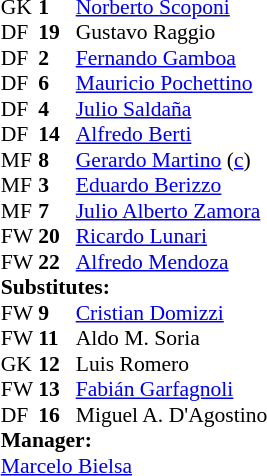<table style="font-size:90%; margin:0.2em auto;" cellspacing="0" cellpadding="0">
<tr>
<th width="25"></th>
<th width="25"></th>
</tr>
<tr>
<td>GK</td>
<td><strong>1</strong></td>
<td> <a href='#'>Norberto Scoponi</a></td>
</tr>
<tr>
<td>DF</td>
<td><strong>19</strong></td>
<td> Gustavo Raggio</td>
</tr>
<tr>
<td>DF</td>
<td><strong>2</strong></td>
<td> <a href='#'>Fernando Gamboa</a></td>
<td></td>
</tr>
<tr>
<td>DF</td>
<td><strong>6</strong></td>
<td> <a href='#'>Mauricio Pochettino</a></td>
</tr>
<tr>
<td>DF</td>
<td><strong>4</strong></td>
<td> <a href='#'>Julio Saldaña</a></td>
</tr>
<tr>
<td>DF</td>
<td><strong>14</strong></td>
<td> <a href='#'>Alfredo Berti</a></td>
</tr>
<tr>
<td>MF</td>
<td><strong>8</strong></td>
<td> <a href='#'>Gerardo Martino</a> (<a href='#'>c</a>)</td>
<td></td>
<td></td>
</tr>
<tr>
<td>MF</td>
<td><strong>3</strong></td>
<td> <a href='#'>Eduardo Berizzo</a></td>
</tr>
<tr>
<td>MF</td>
<td><strong>7</strong></td>
<td> <a href='#'>Julio Alberto Zamora</a></td>
</tr>
<tr>
<td>FW</td>
<td><strong>20</strong></td>
<td> <a href='#'>Ricardo Lunari</a></td>
</tr>
<tr>
<td>FW</td>
<td><strong>22</strong></td>
<td> <a href='#'>Alfredo Mendoza</a></td>
<td></td>
<td></td>
</tr>
<tr>
<td colspan=3><strong>Substitutes:</strong></td>
</tr>
<tr>
<td>FW</td>
<td><strong>9</strong></td>
<td> <a href='#'>Cristian Domizzi</a></td>
<td></td>
<td></td>
</tr>
<tr>
<td>FW</td>
<td><strong>11</strong></td>
<td> Aldo M. Soria</td>
</tr>
<tr>
<td>GK</td>
<td><strong>12</strong></td>
<td> Luis Romero</td>
</tr>
<tr>
<td>FW</td>
<td><strong>13</strong></td>
<td> <a href='#'>Fabián Garfagnoli</a></td>
<td></td>
<td></td>
</tr>
<tr>
<td>DF</td>
<td><strong>16</strong></td>
<td> Miguel A. D'Agostino</td>
</tr>
<tr>
<td colspan=3><strong>Manager:</strong></td>
</tr>
<tr>
<td colspan=4> <a href='#'>Marcelo Bielsa</a></td>
</tr>
</table>
